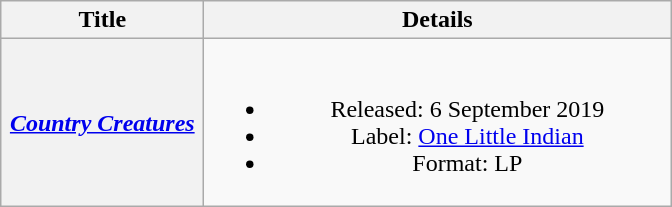<table class="wikitable plainrowheaders" style="text-align:center;">
<tr>
<th scope="col" style="width:8em;">Title</th>
<th scope="col" style="width:19em;">Details</th>
</tr>
<tr>
<th scope="row"><em><a href='#'>Country Creatures</a></em><br></th>
<td><br><ul><li>Released: 6 September 2019</li><li>Label: <a href='#'>One Little Indian</a></li><li>Format: LP</li></ul></td>
</tr>
</table>
